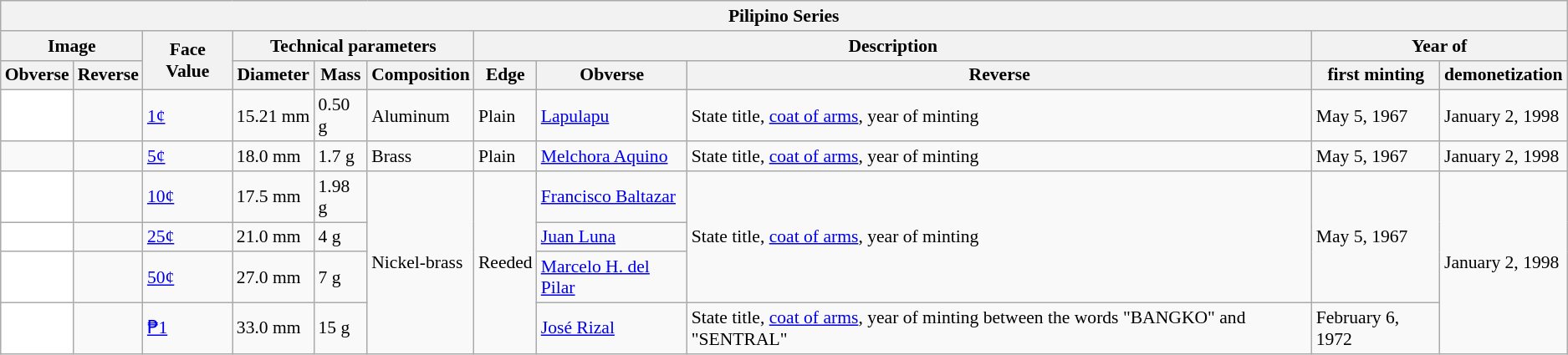<table class="wikitable" style="font-size: 90%">
<tr>
<th colspan="11"><strong>Pilipino Series</strong></th>
</tr>
<tr>
<th colspan="2" rowspan="2">Image</th>
<th rowspan="3">Face Value</th>
<th colspan="3">Technical parameters</th>
<th colspan="3">Description</th>
<th colspan="2" rowspan="2">Year of</th>
</tr>
<tr>
<th rowspan="2">Diameter</th>
<th rowspan="2">Mass</th>
<th rowspan="2">Composition</th>
<th rowspan="2">Edge</th>
<th rowspan="2">Obverse</th>
<th rowspan="2">Reverse</th>
</tr>
<tr>
<th>Obverse</th>
<th>Reverse</th>
<th>first minting</th>
<th>demonetization</th>
</tr>
<tr>
<td style="text-align:center; background:#fff;"></td>
<td></td>
<td><a href='#'>1¢</a></td>
<td>15.21 mm</td>
<td>0.50 g</td>
<td>Aluminum</td>
<td>Plain</td>
<td><a href='#'>Lapulapu</a></td>
<td>State title, <a href='#'>coat of arms</a>, year of minting</td>
<td>May 5, 1967</td>
<td>January 2, 1998</td>
</tr>
<tr>
<td style="text-align:center; "></td>
<td></td>
<td><a href='#'>5¢</a></td>
<td>18.0 mm</td>
<td>1.7 g</td>
<td>Brass</td>
<td>Plain</td>
<td><a href='#'>Melchora Aquino</a></td>
<td>State title, <a href='#'>coat of arms</a>, year of minting</td>
<td>May 5, 1967</td>
<td>January 2, 1998</td>
</tr>
<tr>
<td style="text-align:center; background:#fff;"></td>
<td></td>
<td><a href='#'>10¢</a></td>
<td>17.5 mm</td>
<td>1.98 g</td>
<td rowspan="4">Nickel-brass</td>
<td rowspan="4">Reeded</td>
<td><a href='#'>Francisco Baltazar</a></td>
<td rowspan="3">State title, <a href='#'>coat of arms</a>, year of minting</td>
<td rowspan="3">May 5, 1967</td>
<td rowspan="4">January 2, 1998</td>
</tr>
<tr>
<td style="text-align:center; background:#fff;"></td>
<td></td>
<td><a href='#'>25¢</a></td>
<td>21.0 mm</td>
<td>4 g</td>
<td><a href='#'>Juan Luna</a></td>
</tr>
<tr>
<td style="text-align:center; background:#fff;"></td>
<td></td>
<td><a href='#'>50¢</a></td>
<td>27.0 mm</td>
<td>7 g</td>
<td><a href='#'>Marcelo H. del Pilar</a></td>
</tr>
<tr>
<td style="text-align:center; background:#fff;"></td>
<td></td>
<td><a href='#'>₱1</a></td>
<td>33.0 mm</td>
<td>15 g</td>
<td><a href='#'>José Rizal</a></td>
<td>State title, <a href='#'>coat of arms</a>, year of minting between the words "BANGKO" and "SENTRAL"</td>
<td>February 6, 1972</td>
</tr>
</table>
